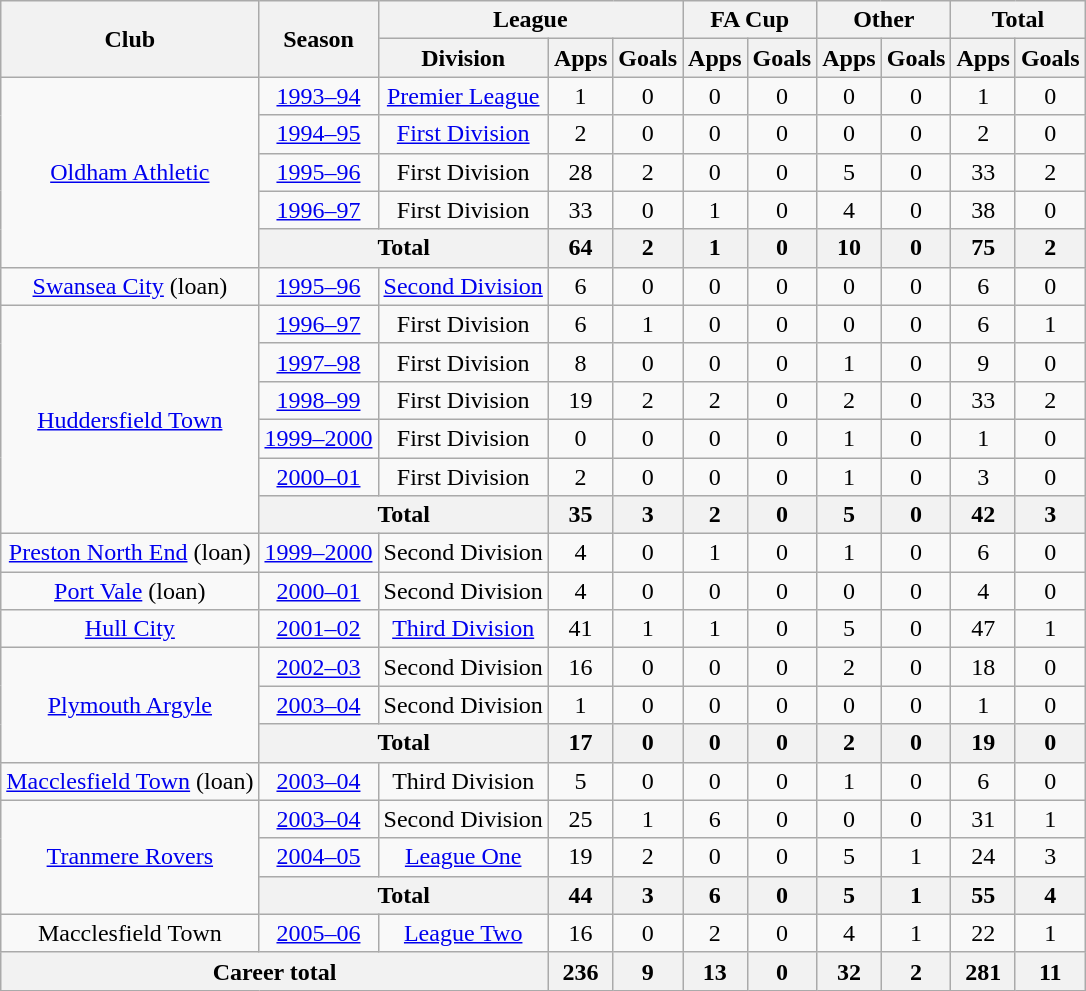<table class="wikitable" style="text-align: center;">
<tr>
<th rowspan="2">Club</th>
<th rowspan="2">Season</th>
<th colspan="3">League</th>
<th colspan="2">FA Cup</th>
<th colspan="2">Other</th>
<th colspan="2">Total</th>
</tr>
<tr>
<th>Division</th>
<th>Apps</th>
<th>Goals</th>
<th>Apps</th>
<th>Goals</th>
<th>Apps</th>
<th>Goals</th>
<th>Apps</th>
<th>Goals</th>
</tr>
<tr>
<td rowspan="5"><a href='#'>Oldham Athletic</a></td>
<td><a href='#'>1993–94</a></td>
<td><a href='#'>Premier League</a></td>
<td>1</td>
<td>0</td>
<td>0</td>
<td>0</td>
<td>0</td>
<td>0</td>
<td>1</td>
<td>0</td>
</tr>
<tr>
<td><a href='#'>1994–95</a></td>
<td><a href='#'>First Division</a></td>
<td>2</td>
<td>0</td>
<td>0</td>
<td>0</td>
<td>0</td>
<td>0</td>
<td>2</td>
<td>0</td>
</tr>
<tr>
<td><a href='#'>1995–96</a></td>
<td>First Division</td>
<td>28</td>
<td>2</td>
<td>0</td>
<td>0</td>
<td>5</td>
<td>0</td>
<td>33</td>
<td>2</td>
</tr>
<tr>
<td><a href='#'>1996–97</a></td>
<td>First Division</td>
<td>33</td>
<td>0</td>
<td>1</td>
<td>0</td>
<td>4</td>
<td>0</td>
<td>38</td>
<td>0</td>
</tr>
<tr>
<th colspan="2">Total</th>
<th>64</th>
<th>2</th>
<th>1</th>
<th>0</th>
<th>10</th>
<th>0</th>
<th>75</th>
<th>2</th>
</tr>
<tr>
<td><a href='#'>Swansea City</a> (loan)</td>
<td><a href='#'>1995–96</a></td>
<td><a href='#'>Second Division</a></td>
<td>6</td>
<td>0</td>
<td>0</td>
<td>0</td>
<td>0</td>
<td>0</td>
<td>6</td>
<td>0</td>
</tr>
<tr>
<td rowspan="6"><a href='#'>Huddersfield Town</a></td>
<td><a href='#'>1996–97</a></td>
<td>First Division</td>
<td>6</td>
<td>1</td>
<td>0</td>
<td>0</td>
<td>0</td>
<td>0</td>
<td>6</td>
<td>1</td>
</tr>
<tr>
<td><a href='#'>1997–98</a></td>
<td>First Division</td>
<td>8</td>
<td>0</td>
<td>0</td>
<td>0</td>
<td>1</td>
<td>0</td>
<td>9</td>
<td>0</td>
</tr>
<tr>
<td><a href='#'>1998–99</a></td>
<td>First Division</td>
<td>19</td>
<td>2</td>
<td>2</td>
<td>0</td>
<td>2</td>
<td>0</td>
<td>33</td>
<td>2</td>
</tr>
<tr>
<td><a href='#'>1999–2000</a></td>
<td>First Division</td>
<td>0</td>
<td>0</td>
<td>0</td>
<td>0</td>
<td>1</td>
<td>0</td>
<td>1</td>
<td>0</td>
</tr>
<tr>
<td><a href='#'>2000–01</a></td>
<td>First Division</td>
<td>2</td>
<td>0</td>
<td>0</td>
<td>0</td>
<td>1</td>
<td>0</td>
<td>3</td>
<td>0</td>
</tr>
<tr>
<th colspan="2">Total</th>
<th>35</th>
<th>3</th>
<th>2</th>
<th>0</th>
<th>5</th>
<th>0</th>
<th>42</th>
<th>3</th>
</tr>
<tr>
<td><a href='#'>Preston North End</a> (loan)</td>
<td><a href='#'>1999–2000</a></td>
<td>Second Division</td>
<td>4</td>
<td>0</td>
<td>1</td>
<td>0</td>
<td>1</td>
<td>0</td>
<td>6</td>
<td>0</td>
</tr>
<tr>
<td><a href='#'>Port Vale</a> (loan)</td>
<td><a href='#'>2000–01</a></td>
<td>Second Division</td>
<td>4</td>
<td>0</td>
<td>0</td>
<td>0</td>
<td>0</td>
<td>0</td>
<td>4</td>
<td>0</td>
</tr>
<tr>
<td><a href='#'>Hull City</a></td>
<td><a href='#'>2001–02</a></td>
<td><a href='#'>Third Division</a></td>
<td>41</td>
<td>1</td>
<td>1</td>
<td>0</td>
<td>5</td>
<td>0</td>
<td>47</td>
<td>1</td>
</tr>
<tr>
<td rowspan="3"><a href='#'>Plymouth Argyle</a></td>
<td><a href='#'>2002–03</a></td>
<td>Second Division</td>
<td>16</td>
<td>0</td>
<td>0</td>
<td>0</td>
<td>2</td>
<td>0</td>
<td>18</td>
<td>0</td>
</tr>
<tr>
<td><a href='#'>2003–04</a></td>
<td>Second Division</td>
<td>1</td>
<td>0</td>
<td>0</td>
<td>0</td>
<td>0</td>
<td>0</td>
<td>1</td>
<td>0</td>
</tr>
<tr>
<th colspan="2">Total</th>
<th>17</th>
<th>0</th>
<th>0</th>
<th>0</th>
<th>2</th>
<th>0</th>
<th>19</th>
<th>0</th>
</tr>
<tr>
<td><a href='#'>Macclesfield Town</a> (loan)</td>
<td><a href='#'>2003–04</a></td>
<td>Third Division</td>
<td>5</td>
<td>0</td>
<td>0</td>
<td>0</td>
<td>1</td>
<td>0</td>
<td>6</td>
<td>0</td>
</tr>
<tr>
<td rowspan="3"><a href='#'>Tranmere Rovers</a></td>
<td><a href='#'>2003–04</a></td>
<td>Second Division</td>
<td>25</td>
<td>1</td>
<td>6</td>
<td>0</td>
<td>0</td>
<td>0</td>
<td>31</td>
<td>1</td>
</tr>
<tr>
<td><a href='#'>2004–05</a></td>
<td><a href='#'>League One</a></td>
<td>19</td>
<td>2</td>
<td>0</td>
<td>0</td>
<td>5</td>
<td>1</td>
<td>24</td>
<td>3</td>
</tr>
<tr>
<th colspan="2">Total</th>
<th>44</th>
<th>3</th>
<th>6</th>
<th>0</th>
<th>5</th>
<th>1</th>
<th>55</th>
<th>4</th>
</tr>
<tr>
<td>Macclesfield Town</td>
<td><a href='#'>2005–06</a></td>
<td><a href='#'>League Two</a></td>
<td>16</td>
<td>0</td>
<td>2</td>
<td>0</td>
<td>4</td>
<td>1</td>
<td>22</td>
<td>1</td>
</tr>
<tr>
<th colspan="3">Career total</th>
<th>236</th>
<th>9</th>
<th>13</th>
<th>0</th>
<th>32</th>
<th>2</th>
<th>281</th>
<th>11</th>
</tr>
</table>
